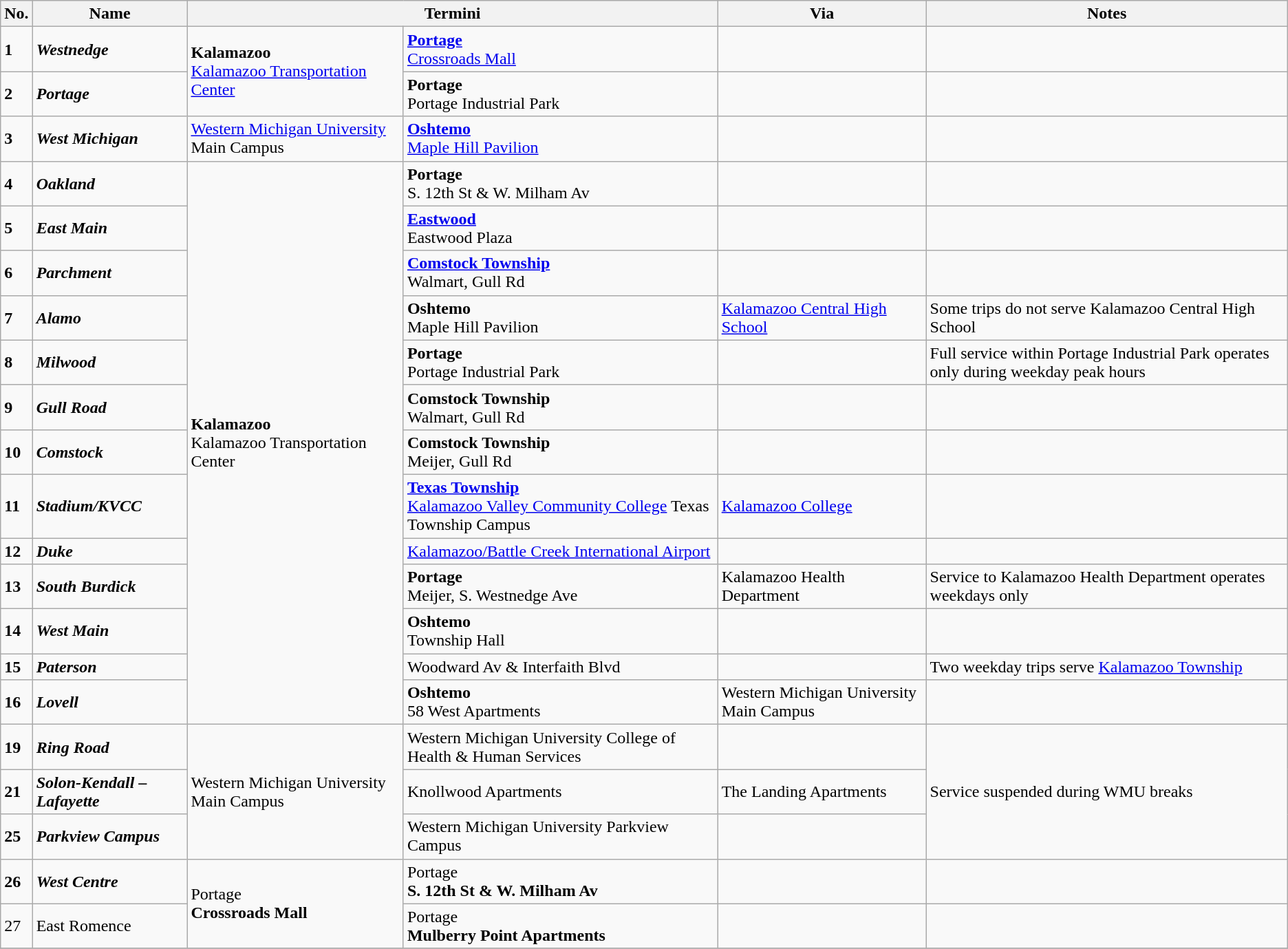<table class="wikitable">
<tr>
<th>No.</th>
<th>Name</th>
<th colspan="2">Termini</th>
<th>Via</th>
<th>Notes</th>
</tr>
<tr>
<td><strong>1</strong></td>
<td><strong><em>Westnedge</em></strong></td>
<td rowspan="2"><strong>Kalamazoo</strong><br><a href='#'>Kalamazoo Transportation Center</a></td>
<td><strong><a href='#'>Portage</a></strong><br><a href='#'>Crossroads Mall</a></td>
<td></td>
<td></td>
</tr>
<tr>
<td><strong>2</strong></td>
<td><strong><em>Portage</em></strong></td>
<td><strong>Portage</strong><br>Portage Industrial Park</td>
<td></td>
<td></td>
</tr>
<tr>
<td><strong>3</strong></td>
<td><strong><em>West Michigan</em></strong></td>
<td><a href='#'>Western Michigan University</a> Main Campus</td>
<td><strong><a href='#'>Oshtemo</a></strong><br><a href='#'>Maple Hill Pavilion</a></td>
<td></td>
<td></td>
</tr>
<tr>
<td><strong>4</strong></td>
<td><strong><em>Oakland</em></strong></td>
<td rowspan="13"><strong>Kalamazoo</strong><br>Kalamazoo Transportation Center</td>
<td><strong>Portage</strong><br>S. 12th St & W. Milham Av</td>
<td></td>
<td></td>
</tr>
<tr>
<td><strong>5</strong></td>
<td><strong><em>East Main</em></strong></td>
<td><a href='#'><strong>Eastwood</strong></a><br>Eastwood Plaza</td>
<td></td>
<td></td>
</tr>
<tr>
<td><strong>6</strong></td>
<td><strong><em>Parchment</em></strong></td>
<td><a href='#'><strong>Comstock Township</strong></a><br>Walmart, Gull Rd</td>
<td></td>
<td></td>
</tr>
<tr>
<td><strong>7</strong></td>
<td><strong><em>Alamo</em></strong></td>
<td><strong>Oshtemo</strong><br>Maple Hill Pavilion</td>
<td><a href='#'>Kalamazoo Central High School</a></td>
<td>Some trips do not serve Kalamazoo Central High School</td>
</tr>
<tr>
<td><strong>8</strong></td>
<td><strong><em>Milwood</em></strong></td>
<td><strong>Portage</strong><br>Portage Industrial Park</td>
<td></td>
<td>Full service within Portage Industrial Park operates only during weekday peak hours</td>
</tr>
<tr>
<td><strong>9</strong></td>
<td><strong><em>Gull Road</em></strong></td>
<td><strong>Comstock Township</strong><br>Walmart, Gull Rd</td>
<td></td>
<td></td>
</tr>
<tr>
<td><strong>10</strong></td>
<td><strong><em>Comstock</em></strong></td>
<td><strong>Comstock Township</strong><br>Meijer, Gull Rd</td>
<td></td>
<td></td>
</tr>
<tr>
<td><strong>11</strong></td>
<td><strong><em>Stadium/KVCC</em></strong></td>
<td><a href='#'><strong>Texas Township</strong></a><br><a href='#'>Kalamazoo Valley Community College</a> Texas Township Campus</td>
<td><a href='#'>Kalamazoo College</a></td>
<td></td>
</tr>
<tr>
<td><strong>12</strong></td>
<td><strong><em>Duke</em></strong></td>
<td><a href='#'>Kalamazoo/Battle Creek International Airport</a></td>
<td></td>
<td></td>
</tr>
<tr>
<td><strong>13</strong></td>
<td><strong><em>South Burdick</em></strong></td>
<td><strong>Portage</strong><br>Meijer, S. Westnedge Ave</td>
<td>Kalamazoo Health Department</td>
<td>Service to Kalamazoo Health Department operates weekdays only</td>
</tr>
<tr>
<td><strong>14</strong></td>
<td><strong><em>West Main</em></strong></td>
<td><strong>Oshtemo</strong><br>Township Hall</td>
<td></td>
<td></td>
</tr>
<tr>
<td><strong>15</strong></td>
<td><strong><em>Paterson</em></strong></td>
<td>Woodward Av & Interfaith Blvd</td>
<td></td>
<td>Two weekday trips serve <a href='#'>Kalamazoo Township</a></td>
</tr>
<tr>
<td><strong>16</strong></td>
<td><strong><em>Lovell</em></strong></td>
<td><strong>Oshtemo</strong><br>58 West Apartments</td>
<td>Western Michigan University Main Campus</td>
<td></td>
</tr>
<tr>
<td><strong>19</strong></td>
<td><strong><em>Ring Road</em></strong></td>
<td rowspan="3">Western Michigan University Main Campus</td>
<td>Western Michigan University College of Health & Human Services</td>
<td></td>
<td rowspan="3">Service suspended during WMU breaks</td>
</tr>
<tr>
<td><strong>21</strong></td>
<td><strong><em>Solon-Kendall – Lafayette</em></strong></td>
<td>Knollwood Apartments</td>
<td>The Landing Apartments</td>
</tr>
<tr>
<td><strong>25</strong></td>
<td><strong><em>Parkview Campus</em></strong></td>
<td>Western Michigan University Parkview Campus</td>
<td></td>
</tr>
<tr>
<td><strong>26</strong></td>
<td><strong><em>West Centre<em> <strong></td>
<td rowspan="2"></strong>Portage<strong><br>Crossroads Mall</td>
<td></strong>Portage<strong><br>S. 12th St & W. Milham Av</td>
<td></td>
<td></td>
</tr>
<tr>
<td></strong>27<strong></td>
<td></em></strong>East Romence<strong><em></td>
<td></strong>Portage<strong><br>Mulberry Point Apartments</td>
<td></td>
<td></td>
</tr>
<tr>
</tr>
</table>
